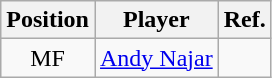<table class=wikitable>
<tr>
<th>Position</th>
<th>Player</th>
<th>Ref.</th>
</tr>
<tr>
<td align=center>MF</td>
<td> <a href='#'>Andy Najar</a></td>
<td></td>
</tr>
</table>
